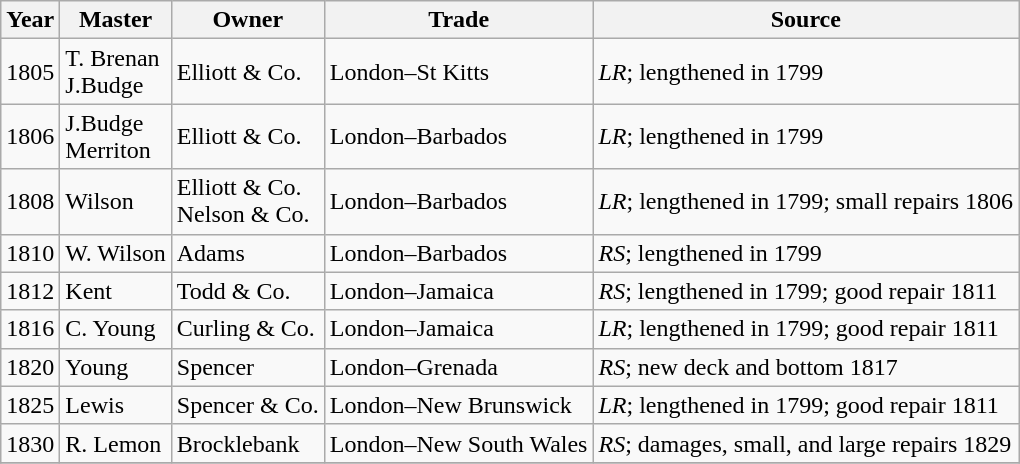<table class="sortable wikitable">
<tr>
<th>Year</th>
<th>Master</th>
<th>Owner</th>
<th>Trade</th>
<th>Source</th>
</tr>
<tr>
<td>1805</td>
<td>T. Brenan<br>J.Budge</td>
<td>Elliott & Co.</td>
<td>London–St Kitts</td>
<td><em>LR</em>; lengthened in 1799</td>
</tr>
<tr>
<td>1806</td>
<td>J.Budge<br>Merriton</td>
<td>Elliott & Co.</td>
<td>London–Barbados</td>
<td><em>LR</em>; lengthened in 1799</td>
</tr>
<tr>
<td>1808</td>
<td>Wilson</td>
<td>Elliott & Co.<br>Nelson & Co.</td>
<td>London–Barbados</td>
<td><em>LR</em>; lengthened in 1799; small repairs 1806</td>
</tr>
<tr>
<td>1810</td>
<td>W. Wilson</td>
<td>Adams</td>
<td>London–Barbados</td>
<td><em>RS</em>; lengthened in 1799</td>
</tr>
<tr>
<td>1812</td>
<td>Kent</td>
<td>Todd & Co.</td>
<td>London–Jamaica</td>
<td><em>RS</em>; lengthened in 1799; good repair 1811</td>
</tr>
<tr>
<td>1816</td>
<td>C. Young</td>
<td>Curling & Co.</td>
<td>London–Jamaica</td>
<td><em>LR</em>; lengthened in 1799; good repair 1811</td>
</tr>
<tr>
<td>1820</td>
<td>Young</td>
<td>Spencer</td>
<td>London–Grenada</td>
<td><em>RS</em>; new deck and bottom 1817</td>
</tr>
<tr>
<td>1825</td>
<td>Lewis</td>
<td>Spencer & Co.</td>
<td>London–New  Brunswick</td>
<td><em>LR</em>; lengthened in 1799; good repair 1811</td>
</tr>
<tr>
<td>1830</td>
<td>R. Lemon</td>
<td>Brocklebank</td>
<td>London–New South Wales</td>
<td><em>RS</em>; damages, small, and large repairs 1829</td>
</tr>
<tr>
</tr>
</table>
